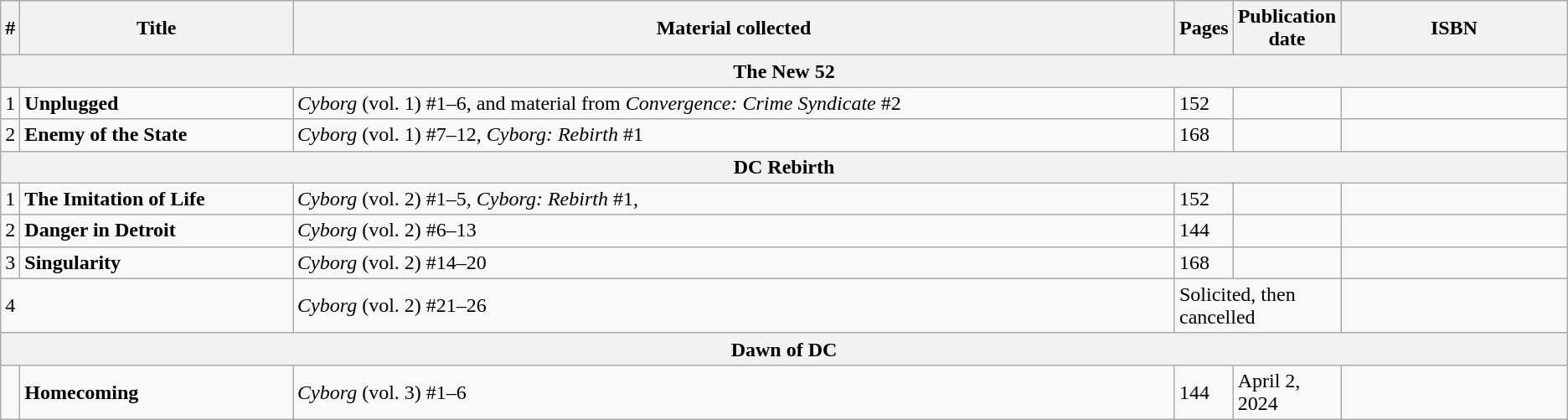<table class="wikitable sortable">
<tr>
<th style="width:1%;" class="unsortable">#</th>
<th>Title</th>
<th>Material collected</th>
<th class="unsortable" style="width:1%;">Pages</th>
<th style="width:1%;">Publication date</th>
<th class="unsortable" style="width:14.47%;">ISBN</th>
</tr>
<tr>
<th colspan="6">The New 52</th>
</tr>
<tr>
<td>1</td>
<td><strong>Unplugged</strong></td>
<td><em>Cyborg</em> (vol. 1) #1–6, and material from <em>Convergence: Crime Syndicate</em> #2</td>
<td>152</td>
<td></td>
<td></td>
</tr>
<tr>
<td>2</td>
<td><strong>Enemy of the State</strong></td>
<td><em>Cyborg</em> (vol. 1) #7–12, <em>Cyborg: Rebirth</em> #1</td>
<td>168</td>
<td></td>
<td></td>
</tr>
<tr>
<th colspan="6">DC Rebirth</th>
</tr>
<tr>
<td>1</td>
<td><strong>The Imitation of Life</strong></td>
<td><em>Cyborg</em> (vol. 2) #1–5, <em>Cyborg: Rebirth</em> #1,</td>
<td>152</td>
<td></td>
<td></td>
</tr>
<tr>
<td>2</td>
<td><strong>Danger in Detroit</strong></td>
<td><em>Cyborg</em> (vol. 2) #6–13</td>
<td>144</td>
<td></td>
<td></td>
</tr>
<tr>
<td>3</td>
<td><strong>Singularity</strong></td>
<td><em>Cyborg</em> (vol. 2) #14–20</td>
<td>168</td>
<td></td>
<td></td>
</tr>
<tr>
<td colspan="2">4</td>
<td><em>Cyborg</em> (vol. 2) #21–26</td>
<td colspan="2">Solicited, then cancelled</td>
<td></td>
</tr>
<tr>
<th colspan="6">Dawn of DC</th>
</tr>
<tr>
<td></td>
<td><strong>Homecoming</strong></td>
<td><em>Cyborg</em> (vol. 3) #1–6</td>
<td>144</td>
<td>April 2, 2024</td>
<td></td>
</tr>
</table>
